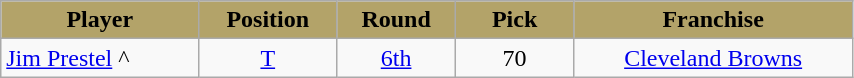<table class="wikitable" style="text-align:center" width="45%">
<tr style="background:#B3A369;color:black;">
<td><strong>Player</strong></td>
<td><strong>Position</strong></td>
<td><strong>Round</strong></td>
<td>  <strong>Pick</strong>  </td>
<td><strong>Franchise</strong></td>
</tr>
<tr>
<td align=left><a href='#'>Jim Prestel</a> ^</td>
<td><a href='#'>T</a></td>
<td><a href='#'>6th</a></td>
<td>70</td>
<td><a href='#'>Cleveland Browns</a></td>
</tr>
</table>
